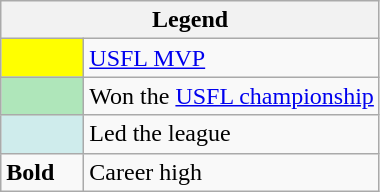<table class="wikitable">
<tr>
<th colspan="2">Legend</th>
</tr>
<tr>
<td style="background:#ffff00; width:3em;"></td>
<td><a href='#'>USFL MVP</a></td>
</tr>
<tr>
<td style="background:#afe6ba; width:3em;"></td>
<td>Won the <a href='#'>USFL championship</a></td>
</tr>
<tr>
<td style="background:#cfecec; width:3em;"></td>
<td>Led the league</td>
</tr>
<tr>
<td><strong>Bold</strong></td>
<td>Career high</td>
</tr>
</table>
